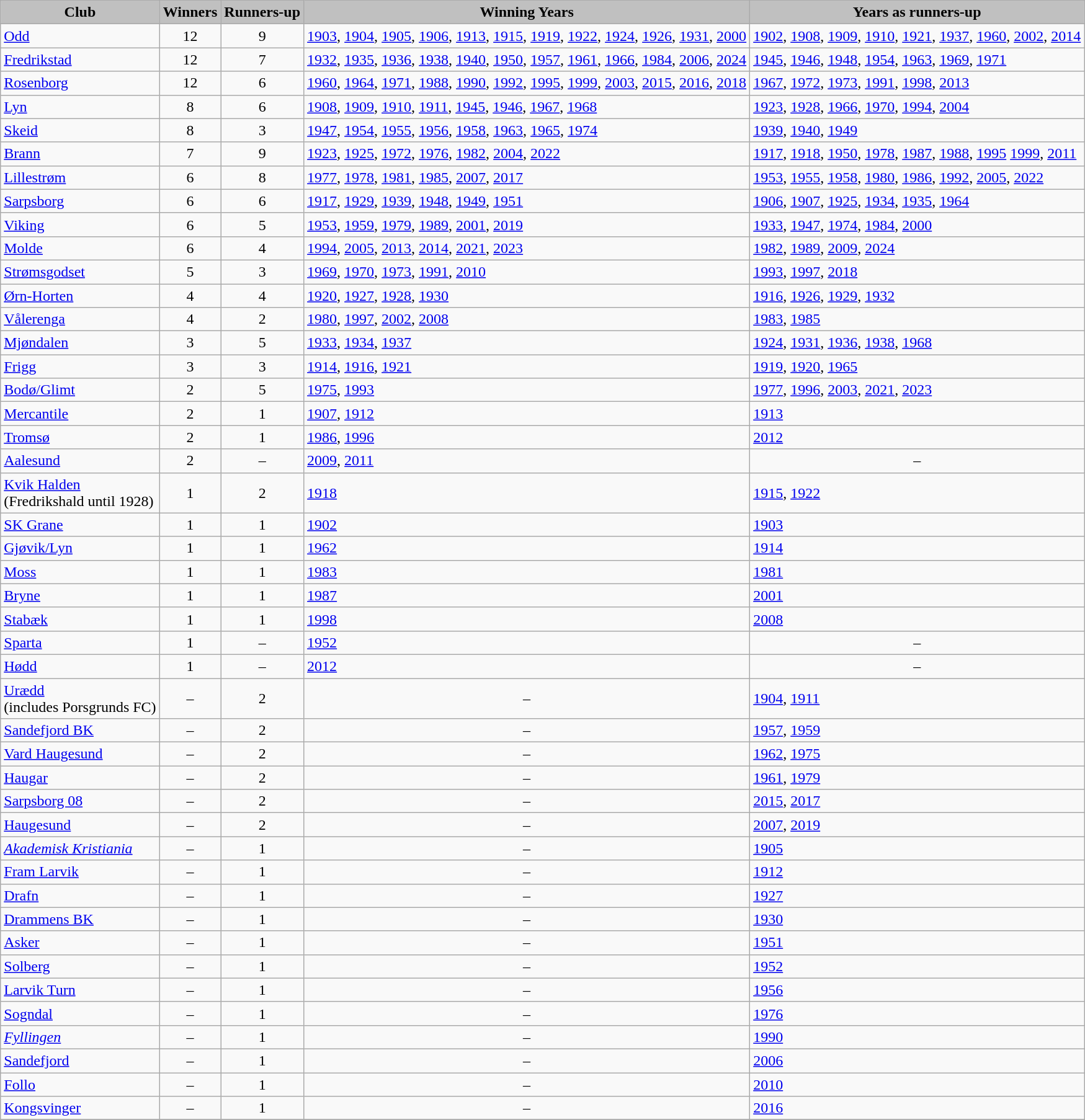<table class="wikitable plainrowheaders">
<tr>
<th scope="col" style="background:silver; width=100 px;"><strong>Club</strong></th>
<th scope="col" style="background:silver; width=50 px;"><strong>Winners</strong></th>
<th scope="col" style="background:silver; width=50 px;"><strong>Runners-up</strong></th>
<th scope="col" style="background:silver; width=600 px;"><strong>Winning Years</strong></th>
<th scope="col" style="background:silver; width=300 px;"><strong>Years as runners-up</strong></th>
</tr>
<tr>
<td><a href='#'>Odd</a></td>
<td align=center>12</td>
<td align=center>9</td>
<td><a href='#'>1903</a>, <a href='#'>1904</a>, <a href='#'>1905</a>, <a href='#'>1906</a>, <a href='#'>1913</a>, <a href='#'>1915</a>, <a href='#'>1919</a>, <a href='#'>1922</a>, <a href='#'>1924</a>, <a href='#'>1926</a>, <a href='#'>1931</a>, <a href='#'>2000</a></td>
<td><a href='#'>1902</a>, <a href='#'>1908</a>, <a href='#'>1909</a>, <a href='#'>1910</a>, <a href='#'>1921</a>, <a href='#'>1937</a>, <a href='#'>1960</a>, <a href='#'>2002</a>, <a href='#'>2014</a></td>
</tr>
<tr>
<td><a href='#'>Fredrikstad</a></td>
<td align=center>12</td>
<td align=center>7</td>
<td><a href='#'>1932</a>, <a href='#'>1935</a>, <a href='#'>1936</a>, <a href='#'>1938</a>, <a href='#'>1940</a>, <a href='#'>1950</a>, <a href='#'>1957</a>, <a href='#'>1961</a>, <a href='#'>1966</a>, <a href='#'>1984</a>, <a href='#'>2006</a>, <a href='#'>2024</a></td>
<td><a href='#'>1945</a>, <a href='#'>1946</a>, <a href='#'>1948</a>, <a href='#'>1954</a>, <a href='#'>1963</a>, <a href='#'>1969</a>, <a href='#'>1971</a></td>
</tr>
<tr>
<td><a href='#'>Rosenborg</a></td>
<td align=center>12</td>
<td align=center>6</td>
<td><a href='#'>1960</a>, <a href='#'>1964</a>, <a href='#'>1971</a>, <a href='#'>1988</a>, <a href='#'>1990</a>, <a href='#'>1992</a>, <a href='#'>1995</a>, <a href='#'>1999</a>, <a href='#'>2003</a>, <a href='#'>2015</a>, <a href='#'>2016</a>, <a href='#'>2018</a></td>
<td><a href='#'>1967</a>, <a href='#'>1972</a>, <a href='#'>1973</a>, <a href='#'>1991</a>, <a href='#'>1998</a>, <a href='#'>2013</a></td>
</tr>
<tr>
<td><a href='#'>Lyn</a></td>
<td align=center>8</td>
<td align=center>6</td>
<td><a href='#'>1908</a>, <a href='#'>1909</a>, <a href='#'>1910</a>, <a href='#'>1911</a>, <a href='#'>1945</a>, <a href='#'>1946</a>, <a href='#'>1967</a>, <a href='#'>1968</a></td>
<td><a href='#'>1923</a>, <a href='#'>1928</a>, <a href='#'>1966</a>, <a href='#'>1970</a>, <a href='#'>1994</a>, <a href='#'>2004</a></td>
</tr>
<tr>
<td><a href='#'>Skeid</a></td>
<td align=center>8</td>
<td align=center>3</td>
<td><a href='#'>1947</a>, <a href='#'>1954</a>, <a href='#'>1955</a>, <a href='#'>1956</a>, <a href='#'>1958</a>, <a href='#'>1963</a>, <a href='#'>1965</a>, <a href='#'>1974</a></td>
<td><a href='#'>1939</a>, <a href='#'>1940</a>, <a href='#'>1949</a></td>
</tr>
<tr>
<td><a href='#'>Brann</a></td>
<td align=center>7</td>
<td align=center>9</td>
<td><a href='#'>1923</a>, <a href='#'>1925</a>, <a href='#'>1972</a>, <a href='#'>1976</a>, <a href='#'>1982</a>, <a href='#'>2004</a>, <a href='#'>2022</a></td>
<td><a href='#'>1917</a>, <a href='#'>1918</a>, <a href='#'>1950</a>, <a href='#'>1978</a>, <a href='#'>1987</a>, <a href='#'>1988</a>, <a href='#'>1995</a> <a href='#'>1999</a>, <a href='#'>2011</a></td>
</tr>
<tr>
<td><a href='#'>Lillestrøm</a></td>
<td align=center>6</td>
<td align=center>8</td>
<td><a href='#'>1977</a>, <a href='#'>1978</a>, <a href='#'>1981</a>, <a href='#'>1985</a>, <a href='#'>2007</a>, <a href='#'>2017</a></td>
<td><a href='#'>1953</a>, <a href='#'>1955</a>, <a href='#'>1958</a>, <a href='#'>1980</a>, <a href='#'>1986</a>, <a href='#'>1992</a>, <a href='#'>2005</a>, <a href='#'>2022</a></td>
</tr>
<tr>
<td><a href='#'>Sarpsborg</a></td>
<td align=center>6</td>
<td align=center>6</td>
<td><a href='#'>1917</a>, <a href='#'>1929</a>, <a href='#'>1939</a>, <a href='#'>1948</a>, <a href='#'>1949</a>, <a href='#'>1951</a></td>
<td><a href='#'>1906</a>, <a href='#'>1907</a>, <a href='#'>1925</a>, <a href='#'>1934</a>, <a href='#'>1935</a>, <a href='#'>1964</a></td>
</tr>
<tr>
<td><a href='#'>Viking</a></td>
<td align=center>6</td>
<td align=center>5</td>
<td><a href='#'>1953</a>, <a href='#'>1959</a>, <a href='#'>1979</a>, <a href='#'>1989</a>, <a href='#'>2001</a>, <a href='#'>2019</a></td>
<td><a href='#'>1933</a>, <a href='#'>1947</a>, <a href='#'>1974</a>, <a href='#'>1984</a>, <a href='#'>2000</a></td>
</tr>
<tr>
<td><a href='#'>Molde</a></td>
<td align=center>6</td>
<td align=center>4</td>
<td><a href='#'>1994</a>, <a href='#'>2005</a>, <a href='#'>2013</a>, <a href='#'>2014</a>, <a href='#'>2021</a>, <a href='#'>2023</a></td>
<td><a href='#'>1982</a>, <a href='#'>1989</a>, <a href='#'>2009</a>, <a href='#'>2024</a></td>
</tr>
<tr>
<td><a href='#'>Strømsgodset</a></td>
<td align=center>5</td>
<td align=center>3</td>
<td><a href='#'>1969</a>, <a href='#'>1970</a>, <a href='#'>1973</a>, <a href='#'>1991</a>, <a href='#'>2010</a></td>
<td><a href='#'>1993</a>, <a href='#'>1997</a>, <a href='#'>2018</a></td>
</tr>
<tr>
<td><a href='#'>Ørn-Horten</a></td>
<td align=center>4</td>
<td align=center>4</td>
<td><a href='#'>1920</a>, <a href='#'>1927</a>, <a href='#'>1928</a>, <a href='#'>1930</a></td>
<td><a href='#'>1916</a>, <a href='#'>1926</a>, <a href='#'>1929</a>, <a href='#'>1932</a></td>
</tr>
<tr>
<td><a href='#'>Vålerenga</a></td>
<td align=center>4</td>
<td align=center>2</td>
<td><a href='#'>1980</a>, <a href='#'>1997</a>, <a href='#'>2002</a>, <a href='#'>2008</a></td>
<td><a href='#'>1983</a>, <a href='#'>1985</a></td>
</tr>
<tr>
<td><a href='#'>Mjøndalen</a></td>
<td align=center>3</td>
<td align=center>5</td>
<td><a href='#'>1933</a>, <a href='#'>1934</a>, <a href='#'>1937</a></td>
<td><a href='#'>1924</a>, <a href='#'>1931</a>, <a href='#'>1936</a>, <a href='#'>1938</a>, <a href='#'>1968</a></td>
</tr>
<tr>
<td><a href='#'>Frigg</a></td>
<td align=center>3</td>
<td align=center>3</td>
<td><a href='#'>1914</a>, <a href='#'>1916</a>, <a href='#'>1921</a></td>
<td><a href='#'>1919</a>, <a href='#'>1920</a>, <a href='#'>1965</a></td>
</tr>
<tr>
<td><a href='#'>Bodø/Glimt</a></td>
<td align=center>2</td>
<td align=center>5</td>
<td><a href='#'>1975</a>, <a href='#'>1993</a></td>
<td><a href='#'>1977</a>, <a href='#'>1996</a>, <a href='#'>2003</a>, <a href='#'>2021</a>, <a href='#'>2023</a></td>
</tr>
<tr>
<td><a href='#'>Mercantile</a></td>
<td align=center>2</td>
<td align=center>1</td>
<td><a href='#'>1907</a>, <a href='#'>1912</a></td>
<td><a href='#'>1913</a></td>
</tr>
<tr>
<td><a href='#'>Tromsø</a></td>
<td align=center>2</td>
<td align=center>1</td>
<td><a href='#'>1986</a>, <a href='#'>1996</a></td>
<td><a href='#'>2012</a></td>
</tr>
<tr>
<td><a href='#'>Aalesund</a></td>
<td align=center>2</td>
<td align=center>–</td>
<td><a href='#'>2009</a>, <a href='#'>2011</a></td>
<td align=center>–</td>
</tr>
<tr>
<td><a href='#'>Kvik Halden</a><br>(Fredrikshald until 1928)</td>
<td align=center>1</td>
<td align=center>2</td>
<td><a href='#'>1918</a></td>
<td><a href='#'>1915</a>, <a href='#'>1922</a></td>
</tr>
<tr>
<td><a href='#'>SK Grane</a></td>
<td align=center>1</td>
<td align=center>1</td>
<td><a href='#'>1902</a></td>
<td><a href='#'>1903</a></td>
</tr>
<tr>
<td><a href='#'>Gjøvik/Lyn</a></td>
<td align=center>1</td>
<td align=center>1</td>
<td><a href='#'>1962</a></td>
<td><a href='#'>1914</a></td>
</tr>
<tr>
<td><a href='#'>Moss</a></td>
<td align=center>1</td>
<td align=center>1</td>
<td><a href='#'>1983</a></td>
<td><a href='#'>1981</a></td>
</tr>
<tr>
<td><a href='#'>Bryne</a></td>
<td align=center>1</td>
<td align=center>1</td>
<td><a href='#'>1987</a></td>
<td><a href='#'>2001</a></td>
</tr>
<tr>
<td><a href='#'>Stabæk</a></td>
<td align=center>1</td>
<td align=center>1</td>
<td><a href='#'>1998</a></td>
<td><a href='#'>2008</a></td>
</tr>
<tr>
<td><a href='#'>Sparta</a></td>
<td align=center>1</td>
<td align=center>–</td>
<td><a href='#'>1952</a></td>
<td align=center>–</td>
</tr>
<tr>
<td><a href='#'>Hødd</a></td>
<td align=center>1</td>
<td align=center>–</td>
<td><a href='#'>2012</a></td>
<td align=center>–</td>
</tr>
<tr>
<td><a href='#'>Urædd</a><br>(includes Porsgrunds FC)</td>
<td align=center>–</td>
<td align=center>2</td>
<td align=center>–</td>
<td><a href='#'>1904</a>, <a href='#'>1911</a></td>
</tr>
<tr>
<td><a href='#'>Sandefjord BK</a></td>
<td align=center>–</td>
<td align=center>2</td>
<td align=center>–</td>
<td><a href='#'>1957</a>, <a href='#'>1959</a></td>
</tr>
<tr>
<td><a href='#'>Vard Haugesund</a></td>
<td align=center>–</td>
<td align=center>2</td>
<td align=center>–</td>
<td><a href='#'>1962</a>, <a href='#'>1975</a></td>
</tr>
<tr>
<td><a href='#'>Haugar</a></td>
<td align=center>–</td>
<td align=center>2</td>
<td align=center>–</td>
<td><a href='#'>1961</a>, <a href='#'>1979</a></td>
</tr>
<tr>
<td><a href='#'>Sarpsborg 08</a></td>
<td align=center>–</td>
<td align=center>2</td>
<td align=center>–</td>
<td><a href='#'>2015</a>, <a href='#'>2017</a></td>
</tr>
<tr>
<td><a href='#'>Haugesund</a></td>
<td align=center>–</td>
<td align=center>2</td>
<td align=center>–</td>
<td><a href='#'>2007</a>, <a href='#'>2019</a></td>
</tr>
<tr>
<td><em><a href='#'>Akademisk Kristiania</a></em></td>
<td align=center>–</td>
<td align=center>1</td>
<td align=center>–</td>
<td><a href='#'>1905</a></td>
</tr>
<tr>
<td><a href='#'>Fram Larvik</a></td>
<td align=center>–</td>
<td align=center>1</td>
<td align=center>–</td>
<td><a href='#'>1912</a></td>
</tr>
<tr>
<td><a href='#'>Drafn</a></td>
<td align=center>–</td>
<td align=center>1</td>
<td align=center>–</td>
<td><a href='#'>1927</a></td>
</tr>
<tr>
<td><a href='#'>Drammens BK</a></td>
<td align=center>–</td>
<td align=center>1</td>
<td align=center>–</td>
<td><a href='#'>1930</a></td>
</tr>
<tr>
<td><a href='#'>Asker</a></td>
<td align=center>–</td>
<td align=center>1</td>
<td align=center>–</td>
<td><a href='#'>1951</a></td>
</tr>
<tr>
<td><a href='#'>Solberg</a></td>
<td align=center>–</td>
<td align=center>1</td>
<td align=center>–</td>
<td><a href='#'>1952</a></td>
</tr>
<tr>
<td><a href='#'>Larvik Turn</a></td>
<td align=center>–</td>
<td align=center>1</td>
<td align=center>–</td>
<td><a href='#'>1956</a></td>
</tr>
<tr>
<td><a href='#'>Sogndal</a></td>
<td align=center>–</td>
<td align=center>1</td>
<td align=center>–</td>
<td><a href='#'>1976</a></td>
</tr>
<tr>
<td><em><a href='#'>Fyllingen</a></em></td>
<td align=center>–</td>
<td align=center>1</td>
<td align=center>–</td>
<td><a href='#'>1990</a></td>
</tr>
<tr>
<td><a href='#'>Sandefjord</a></td>
<td align=center>–</td>
<td align=center>1</td>
<td align=center>–</td>
<td><a href='#'>2006</a></td>
</tr>
<tr>
<td><a href='#'>Follo</a></td>
<td align=center>–</td>
<td align=center>1</td>
<td align=center>–</td>
<td><a href='#'>2010</a></td>
</tr>
<tr>
<td><a href='#'>Kongsvinger</a></td>
<td align=center>–</td>
<td align=center>1</td>
<td align=center>–</td>
<td><a href='#'>2016</a></td>
</tr>
<tr>
</tr>
</table>
